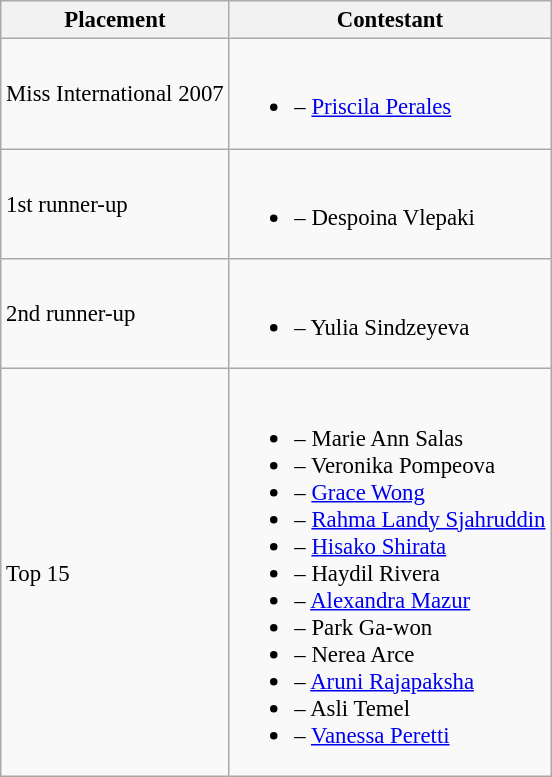<table class="wikitable sortable" style="font-size:95%;">
<tr>
<th>Placement</th>
<th>Contestant</th>
</tr>
<tr>
<td>Miss International 2007</td>
<td><br><ul><li> – <a href='#'>Priscila Perales</a></li></ul></td>
</tr>
<tr>
<td>1st runner-up</td>
<td><br><ul><li> – Despoina Vlepaki</li></ul></td>
</tr>
<tr>
<td>2nd runner-up</td>
<td><br><ul><li> – Yulia Sindzeyeva</li></ul></td>
</tr>
<tr>
<td>Top 15</td>
<td><br><ul><li> – Marie Ann Salas</li><li> – Veronika Pompeova</li><li> – <a href='#'>Grace Wong</a></li><li> – <a href='#'>Rahma Landy Sjahruddin</a></li><li> – <a href='#'>Hisako Shirata</a></li><li> – Haydil Rivera</li><li> – <a href='#'>Alexandra Mazur</a></li><li> – Park Ga-won</li><li> – Nerea Arce</li><li> – <a href='#'>Aruni Rajapaksha</a></li><li> – Asli Temel</li><li> – <a href='#'>Vanessa Peretti</a></li></ul></td>
</tr>
</table>
